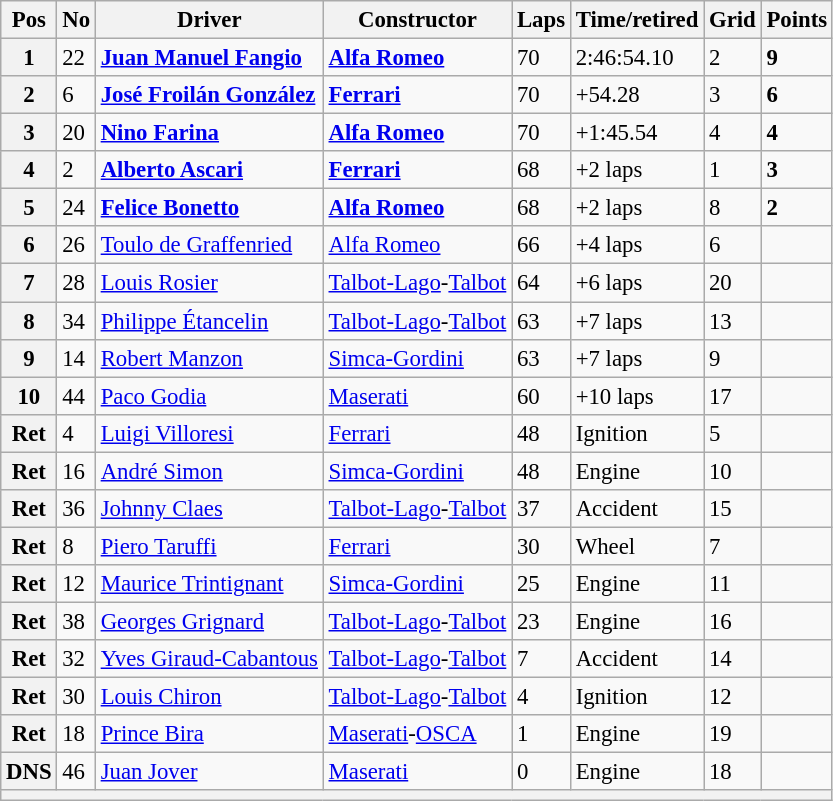<table class="wikitable" style="font-size:95%;">
<tr>
<th>Pos</th>
<th>No</th>
<th>Driver</th>
<th>Constructor</th>
<th>Laps</th>
<th>Time/retired</th>
<th>Grid</th>
<th>Points</th>
</tr>
<tr>
<th>1</th>
<td>22</td>
<td> <strong><a href='#'>Juan Manuel Fangio</a></strong></td>
<td><strong><a href='#'>Alfa Romeo</a></strong></td>
<td>70</td>
<td>2:46:54.10</td>
<td>2</td>
<td><strong>9</strong></td>
</tr>
<tr>
<th>2</th>
<td>6</td>
<td> <strong><a href='#'>José Froilán González</a></strong></td>
<td><strong><a href='#'>Ferrari</a></strong></td>
<td>70</td>
<td>+54.28</td>
<td>3</td>
<td><strong>6</strong></td>
</tr>
<tr>
<th>3</th>
<td>20</td>
<td> <strong><a href='#'>Nino Farina</a></strong></td>
<td><strong><a href='#'>Alfa Romeo</a></strong></td>
<td>70</td>
<td>+1:45.54</td>
<td>4</td>
<td><strong>4</strong></td>
</tr>
<tr>
<th>4</th>
<td>2</td>
<td> <strong><a href='#'>Alberto Ascari</a></strong></td>
<td><strong><a href='#'>Ferrari</a></strong></td>
<td>68</td>
<td>+2 laps</td>
<td>1</td>
<td><strong>3</strong></td>
</tr>
<tr>
<th>5</th>
<td>24</td>
<td> <strong><a href='#'>Felice Bonetto</a></strong></td>
<td><strong><a href='#'>Alfa Romeo</a></strong></td>
<td>68</td>
<td>+2 laps</td>
<td>8</td>
<td><strong>2</strong></td>
</tr>
<tr>
<th>6</th>
<td>26</td>
<td> <a href='#'>Toulo de Graffenried</a></td>
<td><a href='#'>Alfa Romeo</a></td>
<td>66</td>
<td>+4 laps</td>
<td>6</td>
<td></td>
</tr>
<tr>
<th>7</th>
<td>28</td>
<td> <a href='#'>Louis Rosier</a></td>
<td><a href='#'>Talbot-Lago</a>-<a href='#'>Talbot</a></td>
<td>64</td>
<td>+6 laps</td>
<td>20</td>
<td></td>
</tr>
<tr>
<th>8</th>
<td>34</td>
<td> <a href='#'>Philippe Étancelin</a></td>
<td><a href='#'>Talbot-Lago</a>-<a href='#'>Talbot</a></td>
<td>63</td>
<td>+7 laps</td>
<td>13</td>
<td></td>
</tr>
<tr>
<th>9</th>
<td>14</td>
<td> <a href='#'>Robert Manzon</a></td>
<td><a href='#'>Simca-Gordini</a></td>
<td>63</td>
<td>+7 laps</td>
<td>9</td>
<td></td>
</tr>
<tr>
<th>10</th>
<td>44</td>
<td> <a href='#'>Paco Godia</a></td>
<td><a href='#'>Maserati</a></td>
<td>60</td>
<td>+10 laps</td>
<td>17</td>
<td></td>
</tr>
<tr>
<th>Ret</th>
<td>4</td>
<td> <a href='#'>Luigi Villoresi</a></td>
<td><a href='#'>Ferrari</a></td>
<td>48</td>
<td>Ignition</td>
<td>5</td>
<td></td>
</tr>
<tr>
<th>Ret</th>
<td>16</td>
<td> <a href='#'>André Simon</a></td>
<td><a href='#'>Simca-Gordini</a></td>
<td>48</td>
<td>Engine</td>
<td>10</td>
<td></td>
</tr>
<tr>
<th>Ret</th>
<td>36</td>
<td> <a href='#'>Johnny Claes</a></td>
<td><a href='#'>Talbot-Lago</a>-<a href='#'>Talbot</a></td>
<td>37</td>
<td>Accident</td>
<td>15</td>
<td></td>
</tr>
<tr>
<th>Ret</th>
<td>8</td>
<td> <a href='#'>Piero Taruffi</a></td>
<td><a href='#'>Ferrari</a></td>
<td>30</td>
<td>Wheel</td>
<td>7</td>
<td></td>
</tr>
<tr>
<th>Ret</th>
<td>12</td>
<td> <a href='#'>Maurice Trintignant</a></td>
<td><a href='#'>Simca-Gordini</a></td>
<td>25</td>
<td>Engine</td>
<td>11</td>
<td></td>
</tr>
<tr>
<th>Ret</th>
<td>38</td>
<td> <a href='#'>Georges Grignard</a></td>
<td><a href='#'>Talbot-Lago</a>-<a href='#'>Talbot</a></td>
<td>23</td>
<td>Engine</td>
<td>16</td>
<td></td>
</tr>
<tr>
<th>Ret</th>
<td>32</td>
<td> <a href='#'>Yves Giraud-Cabantous</a></td>
<td><a href='#'>Talbot-Lago</a>-<a href='#'>Talbot</a></td>
<td>7</td>
<td>Accident</td>
<td>14</td>
<td></td>
</tr>
<tr>
<th>Ret</th>
<td>30</td>
<td> <a href='#'>Louis Chiron</a></td>
<td><a href='#'>Talbot-Lago</a>-<a href='#'>Talbot</a></td>
<td>4</td>
<td>Ignition</td>
<td>12</td>
<td></td>
</tr>
<tr>
<th>Ret</th>
<td>18</td>
<td> <a href='#'>Prince Bira</a></td>
<td><a href='#'>Maserati</a>-<a href='#'>OSCA</a></td>
<td>1</td>
<td>Engine</td>
<td>19</td>
<td></td>
</tr>
<tr>
<th>DNS</th>
<td>46</td>
<td> <a href='#'>Juan Jover</a></td>
<td><a href='#'>Maserati</a></td>
<td>0</td>
<td>Engine</td>
<td>18</td>
<td></td>
</tr>
<tr>
<th colspan="8"></th>
</tr>
</table>
